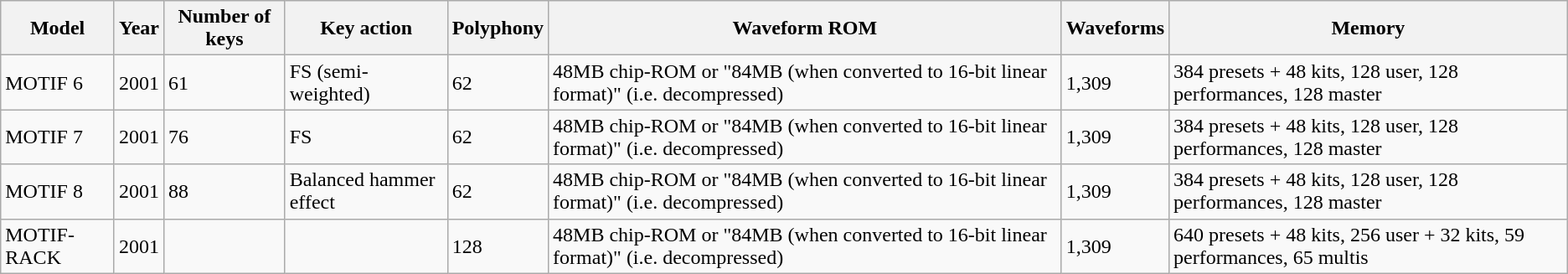<table class="wikitable">
<tr>
<th>Model</th>
<th>Year</th>
<th>Number of keys</th>
<th>Key action</th>
<th>Polyphony</th>
<th>Waveform ROM</th>
<th>Waveforms</th>
<th>Memory</th>
</tr>
<tr>
<td>MOTIF 6</td>
<td>2001</td>
<td>61</td>
<td>FS (semi-weighted)</td>
<td>62</td>
<td>48MB chip-ROM or "84MB (when converted to 16-bit linear format)" (i.e. decompressed)</td>
<td>1,309</td>
<td>384 presets + 48 kits, 128 user, 128 performances, 128 master</td>
</tr>
<tr>
<td>MOTIF 7</td>
<td>2001</td>
<td>76</td>
<td>FS</td>
<td>62</td>
<td>48MB chip-ROM or "84MB (when converted to 16-bit linear format)" (i.e. decompressed)</td>
<td>1,309</td>
<td>384 presets + 48 kits, 128 user, 128 performances, 128 master</td>
</tr>
<tr>
<td>MOTIF 8</td>
<td>2001</td>
<td>88</td>
<td>Balanced hammer effect</td>
<td>62</td>
<td>48MB chip-ROM or "84MB (when converted to 16-bit linear format)" (i.e. decompressed)</td>
<td>1,309</td>
<td>384 presets + 48 kits, 128 user, 128 performances, 128 master</td>
</tr>
<tr>
<td>MOTIF-RACK</td>
<td>2001</td>
<td></td>
<td></td>
<td>128</td>
<td>48MB chip-ROM or "84MB (when converted to 16-bit linear format)" (i.e. decompressed)</td>
<td>1,309</td>
<td>640 presets + 48 kits, 256 user + 32 kits, 59 performances, 65 multis</td>
</tr>
</table>
